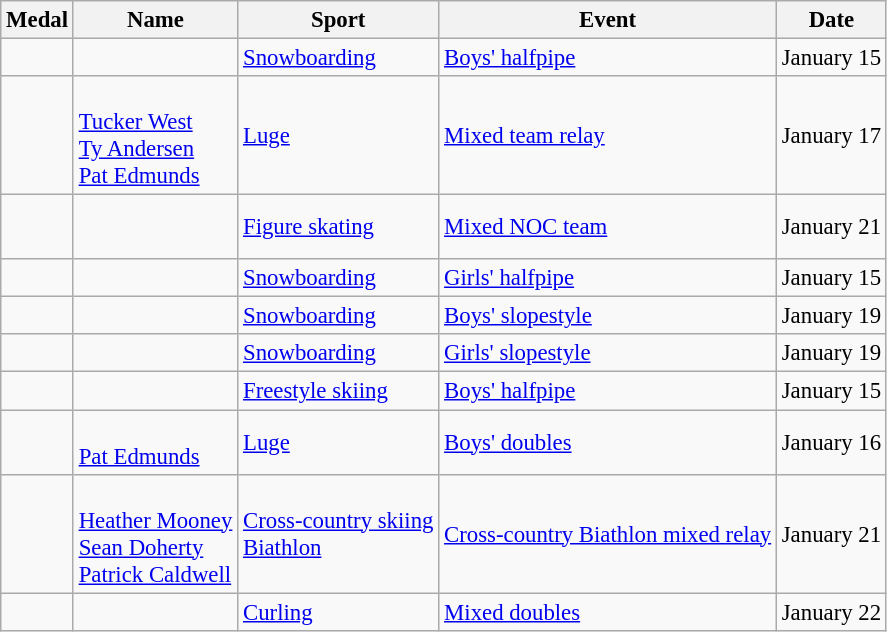<table class="wikitable sortable" border="1" style="font-size:95%">
<tr>
<th>Medal</th>
<th>Name</th>
<th>Sport</th>
<th>Event</th>
<th>Date</th>
</tr>
<tr>
<td></td>
<td></td>
<td><a href='#'>Snowboarding</a></td>
<td><a href='#'>Boys' halfpipe</a></td>
<td>January 15</td>
</tr>
<tr>
<td></td>
<td><br><a href='#'>Tucker West</a><br><a href='#'>Ty Andersen</a><br><a href='#'>Pat Edmunds</a></td>
<td><a href='#'>Luge</a></td>
<td><a href='#'>Mixed team relay</a></td>
<td>January 17</td>
</tr>
<tr>
<td></td>
<td><br><br></td>
<td><a href='#'>Figure skating</a></td>
<td><a href='#'>Mixed NOC team</a></td>
<td>January 21</td>
</tr>
<tr>
<td></td>
<td></td>
<td><a href='#'>Snowboarding</a></td>
<td><a href='#'>Girls' halfpipe</a></td>
<td>January 15</td>
</tr>
<tr>
<td></td>
<td></td>
<td><a href='#'>Snowboarding</a></td>
<td><a href='#'>Boys' slopestyle</a></td>
<td>January 19</td>
</tr>
<tr>
<td></td>
<td></td>
<td><a href='#'>Snowboarding</a></td>
<td><a href='#'>Girls' slopestyle</a></td>
<td>January 19</td>
</tr>
<tr>
<td></td>
<td></td>
<td><a href='#'>Freestyle skiing</a></td>
<td><a href='#'>Boys' halfpipe</a></td>
<td>January 15</td>
</tr>
<tr>
<td></td>
<td><br><a href='#'>Pat Edmunds</a></td>
<td><a href='#'>Luge</a></td>
<td><a href='#'>Boys' doubles</a></td>
<td>January 16</td>
</tr>
<tr>
<td></td>
<td><br><a href='#'>Heather Mooney</a><br><a href='#'>Sean Doherty</a><br><a href='#'>Patrick Caldwell</a></td>
<td><a href='#'>Cross-country skiing</a><br><a href='#'>Biathlon</a></td>
<td><a href='#'>Cross-country Biathlon mixed relay</a></td>
<td>January 21</td>
</tr>
<tr>
<td></td>
<td><br></td>
<td><a href='#'>Curling</a></td>
<td><a href='#'>Mixed doubles</a></td>
<td>January 22</td>
</tr>
</table>
